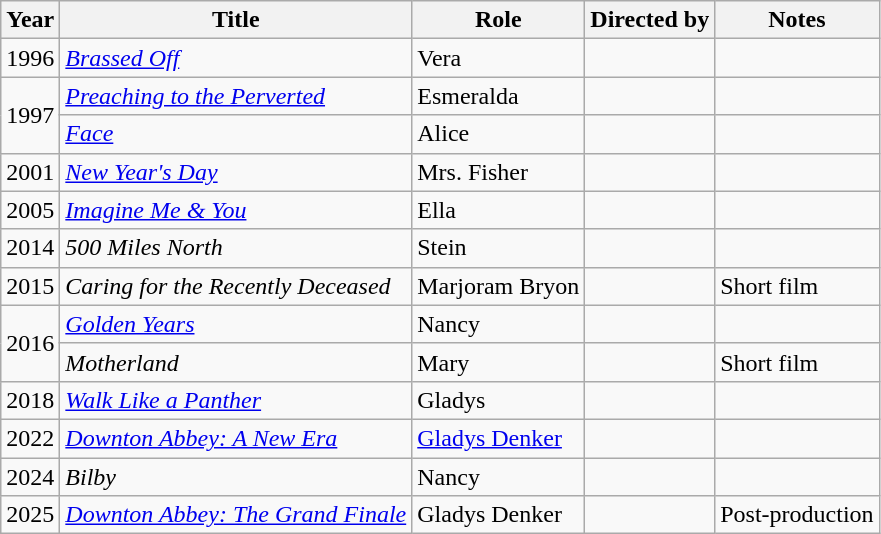<table class="wikitable sortable">
<tr>
<th>Year</th>
<th>Title</th>
<th>Role</th>
<th>Directed by</th>
<th>Notes</th>
</tr>
<tr>
<td>1996</td>
<td><em><a href='#'>Brassed Off</a></em></td>
<td>Vera</td>
<td></td>
<td></td>
</tr>
<tr>
<td rowspan="2">1997</td>
<td><em><a href='#'>Preaching to the Perverted</a></em></td>
<td>Esmeralda</td>
<td></td>
<td></td>
</tr>
<tr>
<td><em><a href='#'>Face</a></em></td>
<td>Alice</td>
<td></td>
<td></td>
</tr>
<tr>
<td>2001</td>
<td><em><a href='#'>New Year's Day</a></em></td>
<td>Mrs. Fisher</td>
<td></td>
<td></td>
</tr>
<tr>
<td>2005</td>
<td><em><a href='#'>Imagine Me & You</a></em></td>
<td>Ella</td>
<td></td>
<td></td>
</tr>
<tr>
<td>2014</td>
<td><em>500 Miles North</em></td>
<td>Stein</td>
<td></td>
<td></td>
</tr>
<tr>
<td>2015</td>
<td><em>Caring for the Recently Deceased</em></td>
<td>Marjoram Bryon</td>
<td></td>
<td>Short film</td>
</tr>
<tr>
<td rowspan="2">2016</td>
<td><em><a href='#'>Golden Years</a></em></td>
<td>Nancy</td>
<td></td>
<td></td>
</tr>
<tr>
<td><em>Motherland</em></td>
<td>Mary</td>
<td></td>
<td>Short film</td>
</tr>
<tr>
<td>2018</td>
<td><em><a href='#'>Walk Like a Panther</a></em></td>
<td>Gladys</td>
<td></td>
<td></td>
</tr>
<tr>
<td>2022</td>
<td><em><a href='#'>Downton Abbey: A New Era</a></em></td>
<td><a href='#'>Gladys Denker</a></td>
<td></td>
<td></td>
</tr>
<tr>
<td>2024</td>
<td><em>Bilby</em></td>
<td>Nancy</td>
<td></td>
<td></td>
</tr>
<tr>
<td>2025</td>
<td><em><a href='#'>Downton Abbey: The Grand Finale</a></em></td>
<td>Gladys Denker</td>
<td></td>
<td>Post-production</td>
</tr>
</table>
